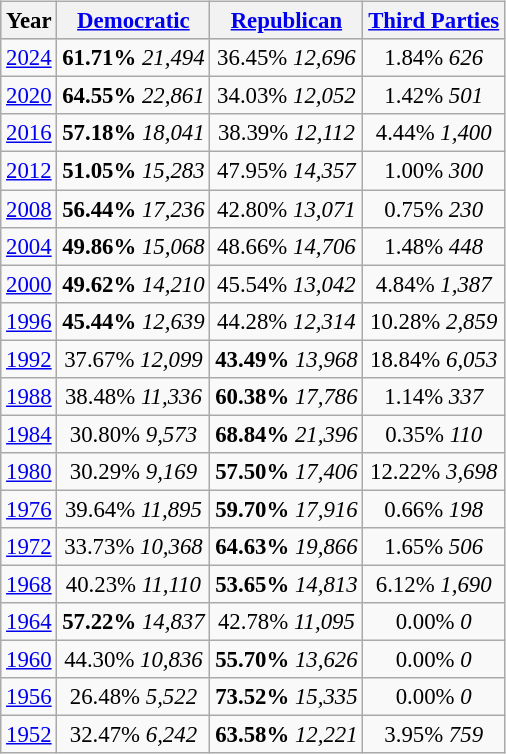<table class="wikitable"  style="float:right; margin:1em; font-size:95%;">
<tr style="background:lightgrey;">
<th>Year</th>
<th><a href='#'>Democratic</a></th>
<th><a href='#'>Republican</a></th>
<th><a href='#'>Third Parties</a></th>
</tr>
<tr>
<td align="center" ><a href='#'>2024</a></td>
<td align="center" ><strong>61.71%</strong> <em>21,494</em></td>
<td align="center" >36.45% <em>12,696</em></td>
<td align="center" >1.84% <em>626</em></td>
</tr>
<tr>
<td align="center" ><a href='#'>2020</a></td>
<td align="center" ><strong>64.55%</strong> <em>22,861</em></td>
<td align="center" >34.03% <em>12,052</em></td>
<td align="center" >1.42% <em>501</em></td>
</tr>
<tr>
<td align="center" ><a href='#'>2016</a></td>
<td align="center" ><strong>57.18%</strong> <em>18,041</em></td>
<td align="center" >38.39% <em>12,112</em></td>
<td align="center" >4.44% <em>1,400</em></td>
</tr>
<tr>
<td align="center" ><a href='#'>2012</a></td>
<td align="center" ><strong>51.05%</strong> <em>15,283</em></td>
<td align="center" >47.95% <em>14,357</em></td>
<td align="center" >1.00% <em>300</em></td>
</tr>
<tr>
<td align="center" ><a href='#'>2008</a></td>
<td align="center" ><strong>56.44%</strong> <em>17,236</em></td>
<td align="center" >42.80% <em>13,071</em></td>
<td align="center" >0.75% <em>230</em></td>
</tr>
<tr>
<td align="center" ><a href='#'>2004</a></td>
<td align="center" ><strong>49.86%</strong> <em>15,068</em></td>
<td align="center" >48.66% <em>14,706</em></td>
<td align="center" >1.48% <em>448</em></td>
</tr>
<tr>
<td align="center" ><a href='#'>2000</a></td>
<td align="center" ><strong>49.62%</strong> <em>14,210</em></td>
<td align="center" >45.54% <em>13,042</em></td>
<td align="center" >4.84% <em>1,387</em></td>
</tr>
<tr>
<td align="center" ><a href='#'>1996</a></td>
<td align="center" ><strong>45.44%</strong> <em>12,639</em></td>
<td align="center" >44.28% <em>12,314</em></td>
<td align="center" >10.28% <em>2,859</em></td>
</tr>
<tr>
<td align="center" ><a href='#'>1992</a></td>
<td align="center" >37.67% <em>12,099</em></td>
<td align="center" ><strong>43.49%</strong> <em>13,968</em></td>
<td align="center" >18.84% <em>6,053</em></td>
</tr>
<tr>
<td align="center" ><a href='#'>1988</a></td>
<td align="center" >38.48% <em>11,336</em></td>
<td align="center" ><strong>60.38%</strong> <em>17,786</em></td>
<td align="center" >1.14% <em>337</em></td>
</tr>
<tr>
<td align="center" ><a href='#'>1984</a></td>
<td align="center" >30.80% <em>9,573</em></td>
<td align="center" ><strong>68.84%</strong> <em>21,396</em></td>
<td align="center" >0.35% <em>110</em></td>
</tr>
<tr>
<td align="center" ><a href='#'>1980</a></td>
<td align="center" >30.29% <em>9,169</em></td>
<td align="center" ><strong>57.50%</strong> <em>17,406</em></td>
<td align="center" >12.22% <em>3,698</em></td>
</tr>
<tr>
<td align="center" ><a href='#'>1976</a></td>
<td align="center" >39.64% <em>11,895</em></td>
<td align="center" ><strong>59.70%</strong> <em>17,916</em></td>
<td align="center" >0.66% <em>198</em></td>
</tr>
<tr>
<td align="center" ><a href='#'>1972</a></td>
<td align="center" >33.73% <em>10,368</em></td>
<td align="center" ><strong>64.63%</strong> <em>19,866</em></td>
<td align="center" >1.65% <em>506</em></td>
</tr>
<tr>
<td align="center" ><a href='#'>1968</a></td>
<td align="center" >40.23% <em>11,110</em></td>
<td align="center" ><strong>53.65%</strong> <em>14,813</em></td>
<td align="center" >6.12% <em>1,690</em></td>
</tr>
<tr>
<td align="center" ><a href='#'>1964</a></td>
<td align="center" ><strong>57.22%</strong> <em>14,837</em></td>
<td align="center" >42.78% <em>11,095</em></td>
<td align="center" >0.00% <em>0</em></td>
</tr>
<tr>
<td align="center" ><a href='#'>1960</a></td>
<td align="center" >44.30% <em>10,836</em></td>
<td align="center" ><strong>55.70%</strong> <em>13,626</em></td>
<td align="center" >0.00% <em>0</em></td>
</tr>
<tr>
<td align="center" ><a href='#'>1956</a></td>
<td align="center" >26.48% <em>5,522</em></td>
<td align="center" ><strong>73.52%</strong> <em>15,335</em></td>
<td align="center" >0.00% <em>0</em></td>
</tr>
<tr>
<td align="center" ><a href='#'>1952</a></td>
<td align="center" >32.47% <em>6,242</em></td>
<td align="center" ><strong>63.58%</strong> <em>12,221</em></td>
<td align="center" >3.95% <em>759</em></td>
</tr>
</table>
